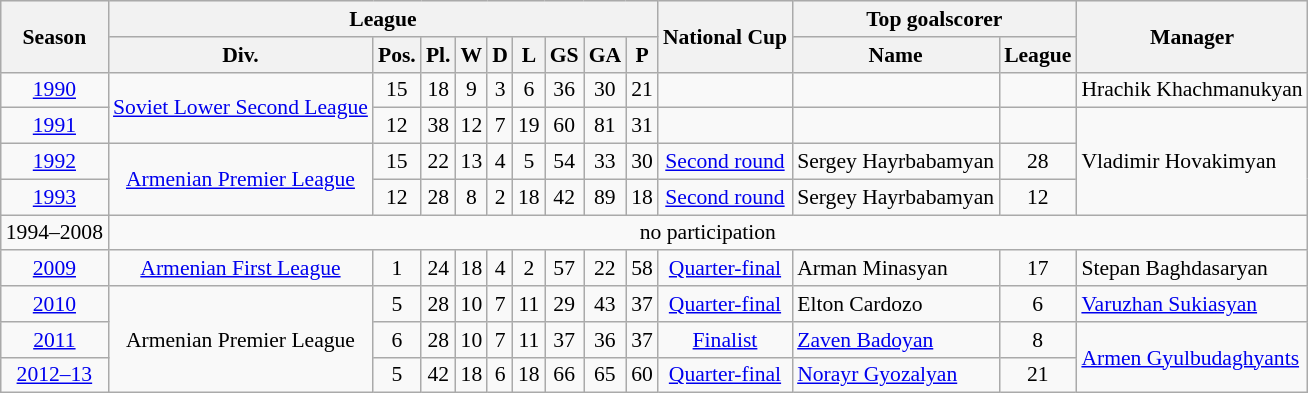<table class="wikitable"  style="font-size:90%; text-align:center;">
<tr style="background:#efefef;">
<th rowspan="2">Season</th>
<th colspan="9">League</th>
<th rowspan="2">National Cup</th>
<th colspan="2">Top goalscorer</th>
<th rowspan="2">Manager</th>
</tr>
<tr>
<th>Div.</th>
<th>Pos.</th>
<th>Pl.</th>
<th>W</th>
<th>D</th>
<th>L</th>
<th>GS</th>
<th>GA</th>
<th>P</th>
<th>Name</th>
<th>League</th>
</tr>
<tr>
<td><a href='#'>1990</a></td>
<td rowspan="2"><a href='#'>Soviet Lower Second League</a></td>
<td>15</td>
<td>18</td>
<td>9</td>
<td>3</td>
<td>6</td>
<td>36</td>
<td>30</td>
<td>21</td>
<td></td>
<td></td>
<td></td>
<td align="left"> Hrachik Khachmanukyan</td>
</tr>
<tr>
<td><a href='#'>1991</a></td>
<td>12</td>
<td>38</td>
<td>12</td>
<td>7</td>
<td>19</td>
<td>60</td>
<td>81</td>
<td>31</td>
<td></td>
<td></td>
<td></td>
<td rowspan="3" align="left"> Vladimir Hovakimyan</td>
</tr>
<tr>
<td><a href='#'>1992</a></td>
<td rowspan="2"><a href='#'>Armenian Premier League</a></td>
<td>15</td>
<td>22</td>
<td>13</td>
<td>4</td>
<td>5</td>
<td>54</td>
<td>33</td>
<td>30</td>
<td><a href='#'>Second round</a></td>
<td align="left"> Sergey Hayrbabamyan</td>
<td>28</td>
</tr>
<tr>
<td><a href='#'>1993</a></td>
<td>12</td>
<td>28</td>
<td>8</td>
<td>2</td>
<td>18</td>
<td>42</td>
<td>89</td>
<td>18</td>
<td><a href='#'>Second round</a></td>
<td align="left"> Sergey Hayrbabamyan</td>
<td>12</td>
</tr>
<tr>
<td>1994–2008</td>
<td colspan="13">no participation</td>
</tr>
<tr>
<td><a href='#'>2009</a></td>
<td><a href='#'>Armenian First League</a></td>
<td>1</td>
<td>24</td>
<td>18</td>
<td>4</td>
<td>2</td>
<td>57</td>
<td>22</td>
<td>58</td>
<td><a href='#'>Quarter-final</a></td>
<td align="left"> Arman Minasyan</td>
<td>17</td>
<td align="left"> Stepan Baghdasaryan</td>
</tr>
<tr>
<td><a href='#'>2010</a></td>
<td rowspan="3">Armenian Premier League</td>
<td>5</td>
<td>28</td>
<td>10</td>
<td>7</td>
<td>11</td>
<td>29</td>
<td>43</td>
<td>37</td>
<td><a href='#'>Quarter-final</a></td>
<td align="left"> Elton Cardozo</td>
<td>6</td>
<td align="left"> <a href='#'>Varuzhan Sukiasyan</a></td>
</tr>
<tr>
<td><a href='#'>2011</a></td>
<td>6</td>
<td>28</td>
<td>10</td>
<td>7</td>
<td>11</td>
<td>37</td>
<td>36</td>
<td>37</td>
<td><a href='#'>Finalist</a></td>
<td align="left"> <a href='#'>Zaven Badoyan</a></td>
<td>8</td>
<td rowspan="2" align="left"> <a href='#'>Armen Gyulbudaghyants</a></td>
</tr>
<tr>
<td><a href='#'>2012–13</a></td>
<td>5</td>
<td>42</td>
<td>18</td>
<td>6</td>
<td>18</td>
<td>66</td>
<td>65</td>
<td>60</td>
<td><a href='#'>Quarter-final</a></td>
<td align="left"> <a href='#'>Norayr Gyozalyan</a></td>
<td>21</td>
</tr>
</table>
